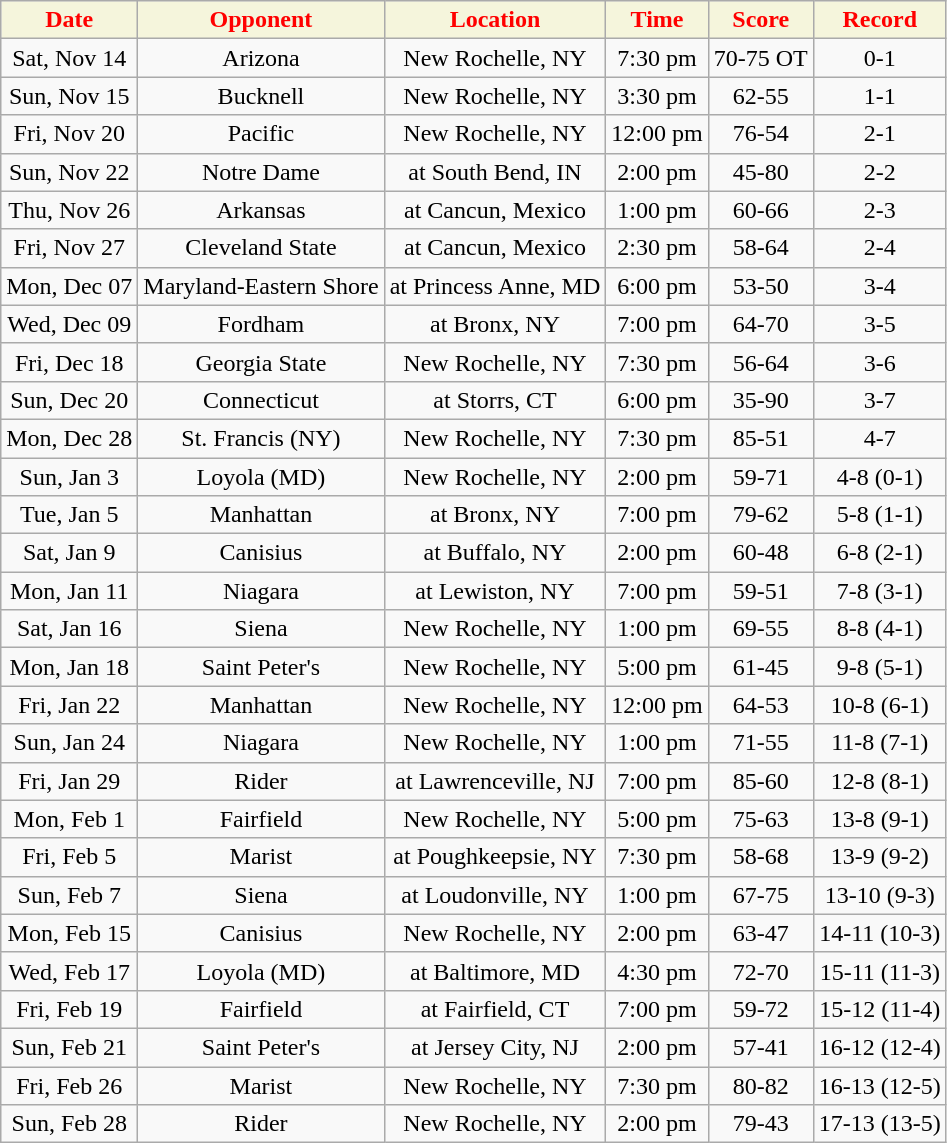<table class="wikitable" style="text-align:center">
<tr>
<th style="background:beige;color:red;">Date</th>
<th style="background:beige;color:red;">Opponent</th>
<th style="background:beige;color:red;">Location</th>
<th style="background:beige;color:red;">Time</th>
<th style="background:beige;color:red;">Score</th>
<th style="background:beige;color:red;">Record</th>
</tr>
<tr>
<td>Sat, Nov 14</td>
<td>Arizona</td>
<td>New Rochelle, NY</td>
<td>7:30 pm</td>
<td>70-75 OT</td>
<td>0-1</td>
</tr>
<tr>
<td>Sun, Nov 15</td>
<td>Bucknell</td>
<td>New Rochelle, NY</td>
<td>3:30 pm</td>
<td>62-55</td>
<td>1-1</td>
</tr>
<tr>
<td>Fri, Nov 20</td>
<td>Pacific</td>
<td>New Rochelle, NY</td>
<td>12:00 pm</td>
<td>76-54</td>
<td>2-1</td>
</tr>
<tr>
<td>Sun, Nov 22</td>
<td>Notre Dame</td>
<td>at South Bend, IN</td>
<td>2:00 pm</td>
<td>45-80</td>
<td>2-2</td>
</tr>
<tr>
<td>Thu, Nov 26</td>
<td>Arkansas</td>
<td>at Cancun, Mexico</td>
<td>1:00 pm</td>
<td>60-66</td>
<td>2-3</td>
</tr>
<tr>
<td>Fri, Nov 27</td>
<td>Cleveland State</td>
<td>at Cancun, Mexico</td>
<td>2:30 pm</td>
<td>58-64</td>
<td>2-4</td>
</tr>
<tr>
<td>Mon, Dec 07</td>
<td>Maryland-Eastern Shore</td>
<td>at Princess Anne, MD</td>
<td>6:00 pm</td>
<td>53-50</td>
<td>3-4</td>
</tr>
<tr>
<td>Wed, Dec 09</td>
<td>Fordham</td>
<td>at Bronx, NY</td>
<td>7:00 pm</td>
<td>64-70</td>
<td>3-5</td>
</tr>
<tr>
<td>Fri, Dec 18</td>
<td>Georgia State</td>
<td>New Rochelle, NY</td>
<td>7:30 pm</td>
<td>56-64</td>
<td>3-6</td>
</tr>
<tr>
<td>Sun, Dec 20</td>
<td>Connecticut</td>
<td>at Storrs, CT</td>
<td>6:00 pm</td>
<td>35-90</td>
<td>3-7</td>
</tr>
<tr>
<td>Mon, Dec 28</td>
<td>St. Francis (NY)</td>
<td>New Rochelle, NY</td>
<td>7:30 pm</td>
<td>85-51</td>
<td>4-7</td>
</tr>
<tr>
<td>Sun, Jan 3</td>
<td>Loyola (MD)</td>
<td>New Rochelle, NY</td>
<td>2:00 pm</td>
<td>59-71</td>
<td>4-8 (0-1)</td>
</tr>
<tr>
<td>Tue, Jan 5</td>
<td>Manhattan</td>
<td>at Bronx, NY</td>
<td>7:00 pm</td>
<td>79-62</td>
<td>5-8 (1-1)</td>
</tr>
<tr>
<td>Sat, Jan 9</td>
<td>Canisius</td>
<td>at Buffalo, NY</td>
<td>2:00 pm</td>
<td>60-48</td>
<td>6-8 (2-1)</td>
</tr>
<tr>
<td>Mon, Jan 11</td>
<td>Niagara</td>
<td>at Lewiston, NY</td>
<td>7:00 pm</td>
<td>59-51</td>
<td>7-8 (3-1)</td>
</tr>
<tr>
<td>Sat, Jan 16</td>
<td>Siena</td>
<td>New Rochelle, NY</td>
<td>1:00 pm</td>
<td>69-55</td>
<td>8-8 (4-1)</td>
</tr>
<tr>
<td>Mon, Jan 18</td>
<td>Saint Peter's</td>
<td>New Rochelle, NY</td>
<td>5:00 pm</td>
<td>61-45</td>
<td>9-8 (5-1)</td>
</tr>
<tr>
<td>Fri, Jan 22</td>
<td>Manhattan</td>
<td>New Rochelle, NY</td>
<td>12:00 pm</td>
<td>64-53</td>
<td>10-8 (6-1)</td>
</tr>
<tr>
<td>Sun, Jan 24</td>
<td>Niagara</td>
<td>New Rochelle, NY</td>
<td>1:00 pm</td>
<td>71-55</td>
<td>11-8 (7-1)</td>
</tr>
<tr>
<td>Fri, Jan 29</td>
<td>Rider</td>
<td>at Lawrenceville, NJ</td>
<td>7:00 pm</td>
<td>85-60</td>
<td>12-8 (8-1)</td>
</tr>
<tr>
<td>Mon, Feb 1</td>
<td>Fairfield</td>
<td>New Rochelle, NY</td>
<td>5:00 pm</td>
<td>75-63</td>
<td>13-8 (9-1)</td>
</tr>
<tr>
<td>Fri, Feb 5</td>
<td>Marist</td>
<td>at Poughkeepsie, NY</td>
<td>7:30 pm</td>
<td>58-68</td>
<td>13-9 (9-2)</td>
</tr>
<tr>
<td>Sun, Feb 7</td>
<td>Siena</td>
<td>at Loudonville, NY</td>
<td>1:00 pm</td>
<td>67-75</td>
<td>13-10 (9-3)</td>
</tr>
<tr>
<td>Mon, Feb 15</td>
<td>Canisius</td>
<td>New Rochelle, NY</td>
<td>2:00 pm</td>
<td>63-47</td>
<td>14-11 (10-3)</td>
</tr>
<tr>
<td>Wed, Feb 17</td>
<td>Loyola (MD)</td>
<td>at Baltimore, MD</td>
<td>4:30 pm</td>
<td>72-70</td>
<td>15-11 (11-3)</td>
</tr>
<tr>
<td>Fri, Feb 19</td>
<td>Fairfield</td>
<td>at Fairfield, CT</td>
<td>7:00 pm</td>
<td>59-72</td>
<td>15-12 (11-4)</td>
</tr>
<tr>
<td>Sun, Feb 21</td>
<td>Saint Peter's</td>
<td>at Jersey City, NJ</td>
<td>2:00 pm</td>
<td>57-41</td>
<td>16-12 (12-4)</td>
</tr>
<tr>
<td>Fri, Feb 26</td>
<td>Marist</td>
<td>New Rochelle, NY</td>
<td>7:30 pm</td>
<td>80-82</td>
<td>16-13 (12-5)</td>
</tr>
<tr>
<td>Sun, Feb 28</td>
<td>Rider</td>
<td>New Rochelle, NY</td>
<td>2:00 pm</td>
<td>79-43</td>
<td>17-13 (13-5)</td>
</tr>
</table>
